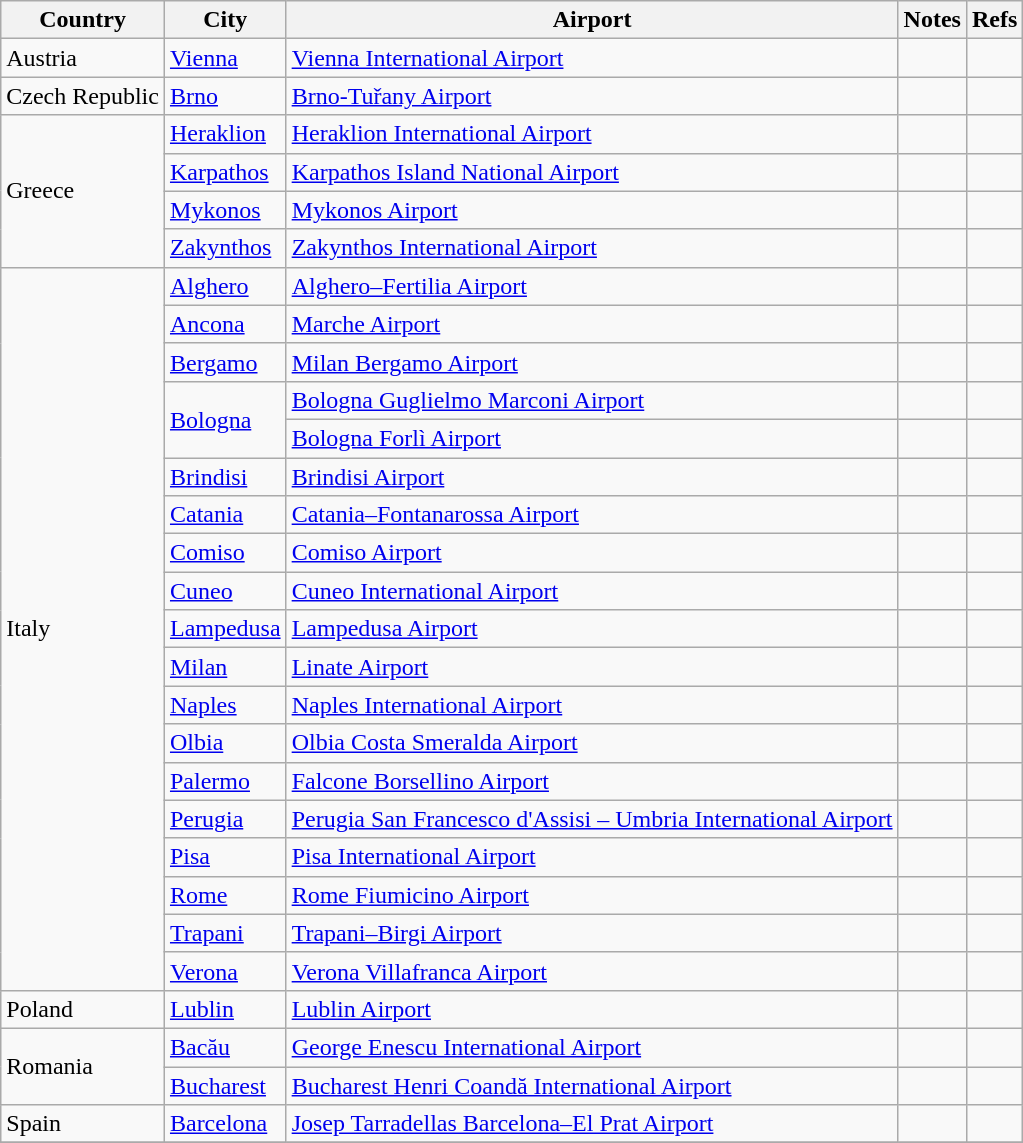<table class="sortable wikitable">
<tr>
<th>Country</th>
<th>City</th>
<th>Airport</th>
<th>Notes</th>
<th class="unsortable">Refs</th>
</tr>
<tr>
<td>Austria</td>
<td><a href='#'>Vienna</a></td>
<td><a href='#'>Vienna International Airport</a></td>
<td></td>
<td align=center></td>
</tr>
<tr>
<td>Czech Republic</td>
<td><a href='#'>Brno</a></td>
<td><a href='#'>Brno-Tuřany Airport</a></td>
<td align=center></td>
<td align=center></td>
</tr>
<tr>
<td rowspan="4">Greece</td>
<td><a href='#'>Heraklion</a></td>
<td><a href='#'>Heraklion International Airport</a></td>
<td></td>
<td align=center></td>
</tr>
<tr>
<td><a href='#'>Karpathos</a></td>
<td><a href='#'>Karpathos Island National Airport</a></td>
<td></td>
<td align=center></td>
</tr>
<tr>
<td><a href='#'>Mykonos</a></td>
<td><a href='#'>Mykonos Airport</a></td>
<td></td>
<td align=center></td>
</tr>
<tr>
<td><a href='#'>Zakynthos</a></td>
<td><a href='#'>Zakynthos International Airport</a></td>
<td></td>
<td align=center></td>
</tr>
<tr>
<td rowspan="19">Italy</td>
<td><a href='#'>Alghero</a></td>
<td><a href='#'>Alghero–Fertilia Airport</a></td>
<td align=center></td>
<td align=center></td>
</tr>
<tr>
<td><a href='#'>Ancona</a></td>
<td><a href='#'>Marche Airport</a></td>
<td></td>
<td align=center></td>
</tr>
<tr>
<td><a href='#'>Bergamo</a></td>
<td><a href='#'>Milan Bergamo Airport</a></td>
<td></td>
<td align=center></td>
</tr>
<tr>
<td rowspan="2"><a href='#'>Bologna</a></td>
<td><a href='#'>Bologna Guglielmo Marconi Airport</a></td>
<td></td>
<td align=center></td>
</tr>
<tr>
<td><a href='#'>Bologna Forlì Airport</a></td>
<td></td>
<td align=center></td>
</tr>
<tr>
<td><a href='#'>Brindisi</a></td>
<td><a href='#'>Brindisi Airport</a></td>
<td></td>
<td align=center></td>
</tr>
<tr>
<td><a href='#'>Catania</a></td>
<td><a href='#'>Catania–Fontanarossa Airport</a></td>
<td align=center></td>
<td align=center></td>
</tr>
<tr>
<td><a href='#'>Comiso</a></td>
<td><a href='#'>Comiso Airport</a></td>
<td></td>
<td align=center></td>
</tr>
<tr>
<td><a href='#'>Cuneo</a></td>
<td><a href='#'>Cuneo International Airport</a></td>
<td align=center></td>
<td align=center></td>
</tr>
<tr>
<td><a href='#'>Lampedusa</a></td>
<td><a href='#'>Lampedusa Airport</a></td>
<td></td>
<td align=center></td>
</tr>
<tr>
<td><a href='#'>Milan</a></td>
<td><a href='#'>Linate Airport</a></td>
<td align=center></td>
<td align=center></td>
</tr>
<tr>
<td><a href='#'>Naples</a></td>
<td><a href='#'>Naples International Airport</a></td>
<td></td>
<td align=center></td>
</tr>
<tr>
<td><a href='#'>Olbia</a></td>
<td><a href='#'>Olbia Costa Smeralda Airport</a></td>
<td align=center></td>
<td align=center></td>
</tr>
<tr>
<td><a href='#'>Palermo</a></td>
<td><a href='#'>Falcone Borsellino Airport</a></td>
<td align=center></td>
<td align=center></td>
</tr>
<tr>
<td><a href='#'>Perugia</a></td>
<td><a href='#'>Perugia San Francesco d'Assisi – Umbria International Airport</a></td>
<td align=center></td>
<td align=center></td>
</tr>
<tr>
<td><a href='#'>Pisa</a></td>
<td><a href='#'>Pisa International Airport</a></td>
<td></td>
<td align=center></td>
</tr>
<tr>
<td><a href='#'>Rome</a></td>
<td><a href='#'>Rome Fiumicino Airport</a></td>
<td></td>
<td align=center></td>
</tr>
<tr>
<td><a href='#'>Trapani</a></td>
<td><a href='#'>Trapani–Birgi Airport</a></td>
<td></td>
<td align=center></td>
</tr>
<tr>
<td><a href='#'>Verona</a></td>
<td><a href='#'>Verona Villafranca Airport</a></td>
<td></td>
<td align=center></td>
</tr>
<tr>
<td>Poland</td>
<td><a href='#'>Lublin</a></td>
<td><a href='#'>Lublin Airport</a></td>
<td align=center></td>
<td align=center></td>
</tr>
<tr>
<td rowspan="2">Romania</td>
<td><a href='#'>Bacău</a></td>
<td><a href='#'>George Enescu International Airport</a></td>
<td></td>
<td align=center></td>
</tr>
<tr>
<td><a href='#'>Bucharest</a></td>
<td><a href='#'>Bucharest Henri Coandă International Airport</a></td>
<td></td>
<td align=center></td>
</tr>
<tr>
<td>Spain</td>
<td><a href='#'>Barcelona</a></td>
<td><a href='#'>Josep Tarradellas Barcelona–El Prat Airport</a></td>
<td></td>
<td align=center></td>
</tr>
<tr>
</tr>
</table>
